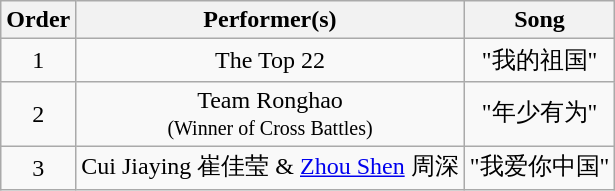<table class="wikitable" style="text-align:center;">
<tr>
<th>Order</th>
<th>Performer(s)</th>
<th>Song</th>
</tr>
<tr>
<td>1</td>
<td>The Top 22</td>
<td>"我的祖国"</td>
</tr>
<tr>
<td>2</td>
<td>Team Ronghao <br><small>(Winner of Cross Battles)</small></td>
<td>"年少有为"</td>
</tr>
<tr>
<td>3</td>
<td>Cui Jiaying 崔佳莹 & <a href='#'>Zhou Shen</a> 周深</td>
<td>"我爱你中国"</td>
</tr>
</table>
